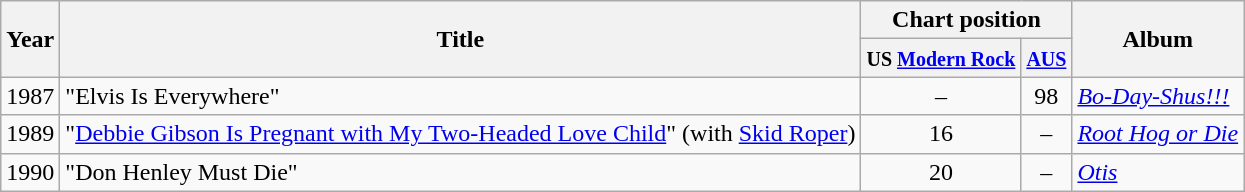<table class="wikitable">
<tr>
<th rowspan="2">Year</th>
<th rowspan="2">Title</th>
<th colspan="2">Chart position</th>
<th rowspan="2">Album</th>
</tr>
<tr>
<th><small>US <a href='#'>Modern Rock</a></small></th>
<th><small><a href='#'>AUS</a></small></th>
</tr>
<tr>
<td>1987</td>
<td>"Elvis Is Everywhere"</td>
<td align=center>–</td>
<td align=center>98</td>
<td><em><a href='#'>Bo-Day-Shus!!!</a></em></td>
</tr>
<tr>
<td>1989</td>
<td>"<a href='#'>Debbie Gibson Is Pregnant with My Two-Headed Love Child</a>" (with <a href='#'>Skid Roper</a>)</td>
<td align=center>16</td>
<td align=center>–</td>
<td><em><a href='#'>Root Hog or Die</a></em></td>
</tr>
<tr>
<td>1990</td>
<td>"Don Henley Must Die"</td>
<td align=center>20</td>
<td align=center>–</td>
<td><em><a href='#'>Otis</a></em></td>
</tr>
</table>
